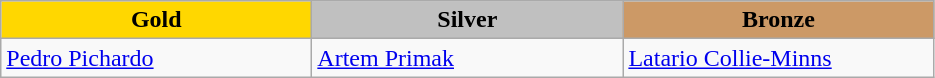<table class="wikitable" style="text-align:left">
<tr align="center">
<td width=200 bgcolor=gold><strong>Gold</strong></td>
<td width=200 bgcolor=silver><strong>Silver</strong></td>
<td width=200 bgcolor=CC9966><strong>Bronze</strong></td>
</tr>
<tr>
<td><a href='#'>Pedro Pichardo</a><br><em></em></td>
<td><a href='#'>Artem Primak</a><br><em></em></td>
<td><a href='#'>Latario Collie-Minns</a><br><em></em></td>
</tr>
</table>
